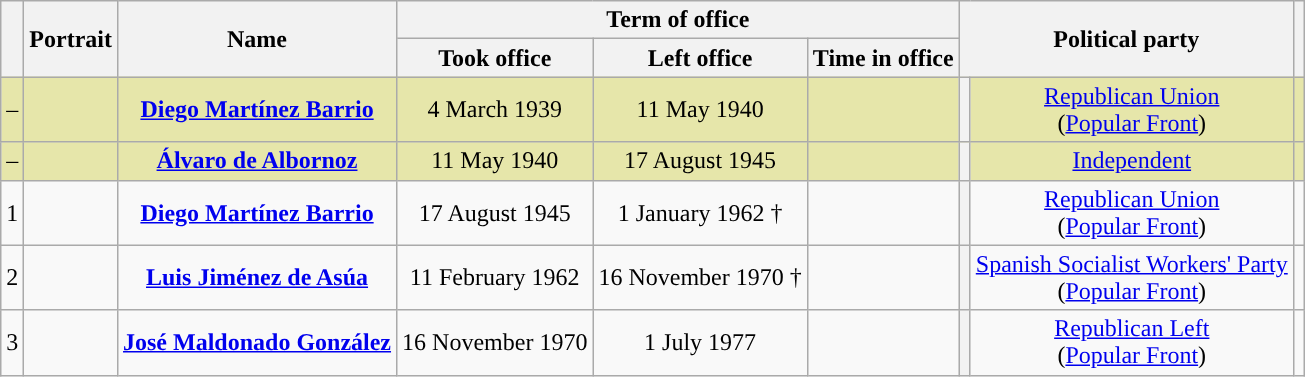<table class="wikitable" style="text-align:center">
<tr>
<th rowspan=2></th>
<th rowspan=2>Portrait</th>
<th rowspan=2>Name<br></th>
<th colspan=3>Term of office</th>
<th colspan=2 rowspan=2>Political party</th>
<th rowspan=2></th>
</tr>
<tr>
<th>Took office</th>
<th>Left office</th>
<th>Time in office</th>
</tr>
<tr style="background:#e6e6aa;">
<td>–</td>
<td></td>
<td><strong><a href='#'>Diego Martínez Barrio</a></strong><br></td>
<td>4 March 1939</td>
<td>11 May 1940</td>
<td></td>
<th style="background-color:"></th>
<td><a href='#'>Republican Union</a><br>(<a href='#'>Popular Front</a>)</td>
<td></td>
</tr>
<tr style="background:#e6e6aa;">
<td>–</td>
<td></td>
<td><strong><a href='#'>Álvaro de Albornoz</a></strong><br></td>
<td>11 May 1940</td>
<td>17 August 1945</td>
<td></td>
<th style="background-color:"></th>
<td><a href='#'>Independent</a></td>
<td></td>
</tr>
<tr>
<td>1</td>
<td></td>
<td><strong><a href='#'>Diego Martínez Barrio</a></strong><br></td>
<td>17 August 1945</td>
<td>1 January 1962 †</td>
<td></td>
<th style="background-color:"></th>
<td><a href='#'>Republican Union</a><br>(<a href='#'>Popular Front</a>)</td>
<td></td>
</tr>
<tr>
<td>2</td>
<td></td>
<td><strong><a href='#'>Luis Jiménez de Asúa</a></strong><br></td>
<td>11 February 1962</td>
<td>16 November 1970 †</td>
<td></td>
<th style="background-color:"></th>
<td><a href='#'>Spanish Socialist Workers' Party</a><br>(<a href='#'>Popular Front</a>)</td>
<td></td>
</tr>
<tr>
<td>3</td>
<td></td>
<td><strong><a href='#'>José Maldonado González</a></strong><br></td>
<td>16 November 1970</td>
<td>1 July 1977</td>
<td></td>
<th style="background-color:"></th>
<td><a href='#'>Republican Left</a><br>(<a href='#'>Popular Front</a>)</td>
<td></td>
</tr>
</table>
